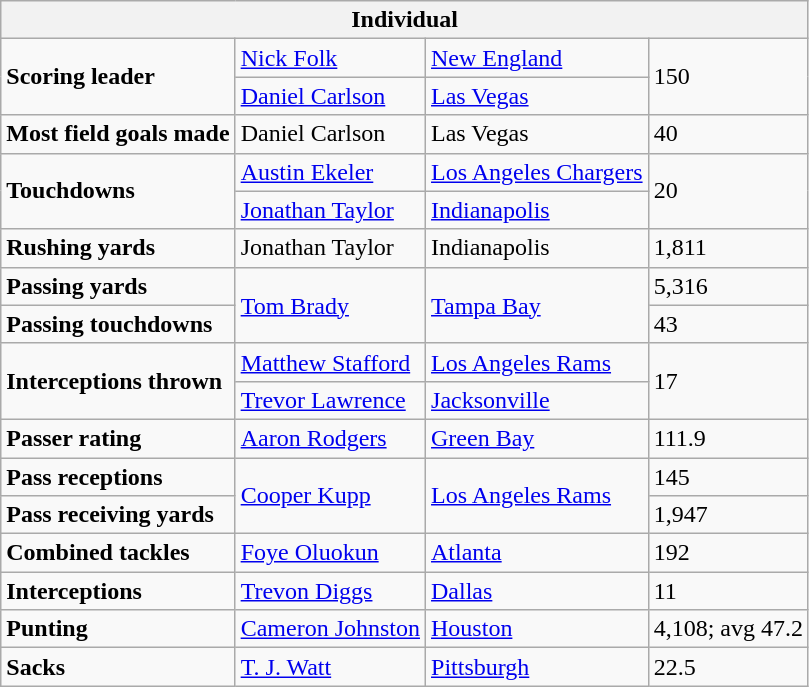<table class="wikitable">
<tr>
<th colspan="4">Individual</th>
</tr>
<tr>
<td rowspan="2"><strong>Scoring leader</strong></td>
<td><a href='#'>Nick Folk</a></td>
<td><a href='#'>New England</a></td>
<td rowspan="2">150</td>
</tr>
<tr>
<td><a href='#'>Daniel Carlson</a></td>
<td><a href='#'>Las Vegas</a></td>
</tr>
<tr>
<td><strong>Most field goals made</strong></td>
<td>Daniel Carlson</td>
<td>Las Vegas</td>
<td>40</td>
</tr>
<tr>
<td rowspan="2"><strong>Touchdowns</strong></td>
<td><a href='#'>Austin Ekeler</a></td>
<td><a href='#'>Los Angeles Chargers</a></td>
<td rowspan="2">20</td>
</tr>
<tr>
<td><a href='#'>Jonathan Taylor</a></td>
<td><a href='#'>Indianapolis</a></td>
</tr>
<tr>
<td><strong>Rushing yards</strong></td>
<td>Jonathan Taylor</td>
<td>Indianapolis</td>
<td>1,811</td>
</tr>
<tr>
<td><strong>Passing yards</strong></td>
<td rowspan="2"><a href='#'>Tom Brady</a></td>
<td rowspan="2"><a href='#'>Tampa Bay</a></td>
<td>5,316</td>
</tr>
<tr>
<td><strong>Passing touchdowns</strong></td>
<td>43</td>
</tr>
<tr>
<td rowspan="2"><strong>Interceptions thrown</strong></td>
<td><a href='#'>Matthew Stafford</a></td>
<td><a href='#'>Los Angeles Rams</a></td>
<td rowspan="2">17</td>
</tr>
<tr>
<td><a href='#'>Trevor Lawrence</a></td>
<td><a href='#'>Jacksonville</a></td>
</tr>
<tr>
<td><strong>Passer rating</strong></td>
<td><a href='#'>Aaron Rodgers</a></td>
<td><a href='#'>Green Bay</a></td>
<td>111.9</td>
</tr>
<tr>
<td><strong>Pass receptions</strong></td>
<td rowspan="2"><a href='#'>Cooper Kupp</a></td>
<td rowspan="2"><a href='#'>Los Angeles Rams</a></td>
<td>145</td>
</tr>
<tr>
<td><strong>Pass receiving yards</strong></td>
<td>1,947</td>
</tr>
<tr>
<td><strong>Combined tackles</strong></td>
<td><a href='#'>Foye Oluokun</a></td>
<td><a href='#'>Atlanta</a></td>
<td>192</td>
</tr>
<tr>
<td><strong>Interceptions</strong></td>
<td><a href='#'>Trevon Diggs</a></td>
<td><a href='#'>Dallas</a></td>
<td>11</td>
</tr>
<tr>
<td><strong>Punting</strong></td>
<td><a href='#'>Cameron Johnston</a></td>
<td><a href='#'>Houston</a></td>
<td>4,108; avg 47.2</td>
</tr>
<tr>
<td><strong>Sacks</strong></td>
<td><a href='#'>T. J. Watt</a></td>
<td><a href='#'>Pittsburgh</a></td>
<td>22.5</td>
</tr>
</table>
